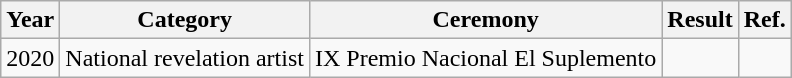<table class="wikitable">
<tr>
<th>Year</th>
<th>Category</th>
<th>Ceremony</th>
<th>Result</th>
<th>Ref.</th>
</tr>
<tr>
<td rowspan="2">2020</td>
<td>National revelation artist</td>
<td rowspan="3">IX Premio Nacional El Suplemento</td>
<td></td>
<td></td>
</tr>
</table>
